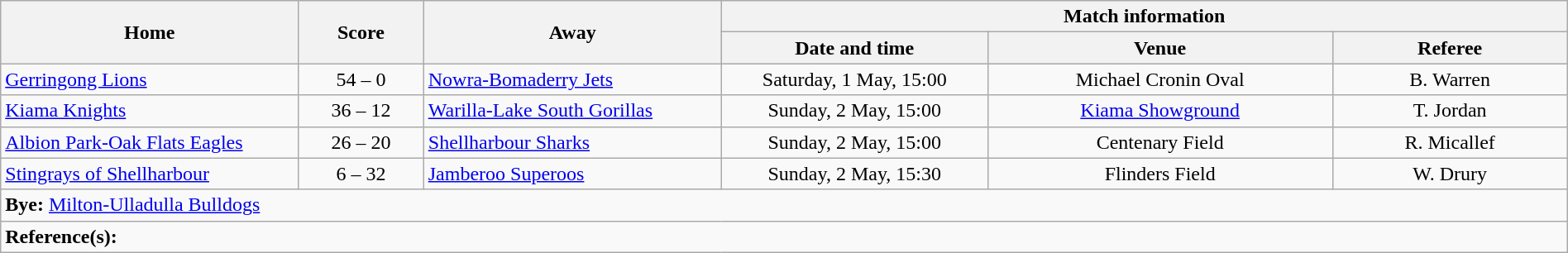<table class="wikitable" width="100% text-align:center;">
<tr>
<th rowspan="2" width="19%">Home</th>
<th rowspan="2" width="8%">Score</th>
<th rowspan="2" width="19%">Away</th>
<th colspan="3">Match information</th>
</tr>
<tr bgcolor="#CCCCCC">
<th width="17%">Date and time</th>
<th width="22%">Venue</th>
<th>Referee</th>
</tr>
<tr>
<td> <a href='#'>Gerringong Lions</a></td>
<td style="text-align:center;">54 – 0</td>
<td> <a href='#'>Nowra-Bomaderry Jets</a></td>
<td style="text-align:center;">Saturday, 1 May, 15:00</td>
<td style="text-align:center;">Michael Cronin Oval</td>
<td style="text-align:center;">B. Warren</td>
</tr>
<tr>
<td> <a href='#'>Kiama Knights</a></td>
<td style="text-align:center;">36 – 12</td>
<td> <a href='#'>Warilla-Lake South Gorillas</a></td>
<td style="text-align:center;">Sunday, 2 May, 15:00</td>
<td style="text-align:center;"><a href='#'>Kiama Showground</a></td>
<td style="text-align:center;">T. Jordan</td>
</tr>
<tr>
<td> <a href='#'>Albion Park-Oak Flats Eagles</a></td>
<td style="text-align:center;">26 – 20</td>
<td> <a href='#'>Shellharbour Sharks</a></td>
<td style="text-align:center;">Sunday, 2 May, 15:00</td>
<td style="text-align:center;">Centenary Field</td>
<td style="text-align:center;">R. Micallef</td>
</tr>
<tr>
<td> <a href='#'>Stingrays of Shellharbour</a></td>
<td style="text-align:center;">6 – 32</td>
<td> <a href='#'>Jamberoo Superoos</a></td>
<td style="text-align:center;">Sunday, 2 May, 15:30</td>
<td style="text-align:center;">Flinders Field</td>
<td style="text-align:center;">W. Drury</td>
</tr>
<tr>
<td colspan="6" align="centre"><strong>Bye:</strong>  <a href='#'>Milton-Ulladulla Bulldogs</a></td>
</tr>
<tr>
<td colspan="6"><strong>Reference(s):</strong> </td>
</tr>
</table>
